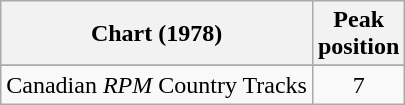<table class="wikitable sortable">
<tr>
<th align="left">Chart (1978)</th>
<th align="center">Peak<br>position</th>
</tr>
<tr>
</tr>
<tr>
<td align="left">Canadian <em>RPM</em> Country Tracks</td>
<td align="center">7</td>
</tr>
</table>
